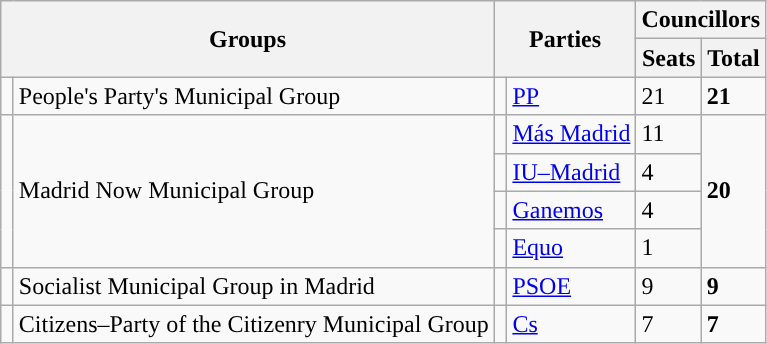<table class="wikitable" style="text-align:left;">
<tr>
<th rowspan="2" colspan="2">Groups</th>
<th rowspan="2" colspan="2">Parties</th>
<th colspan="2">Councillors</th>
</tr>
<tr>
<th>Seats</th>
<th>Total</th>
</tr>
<tr>
<td width="1" style="color:inherit;background:"></td>
<td>People's Party's Municipal Group</td>
<td width="1" style="color:inherit;background:"></td>
<td><a href='#'>PP</a></td>
<td>21</td>
<td><strong>21</strong></td>
</tr>
<tr>
<td rowspan="4" style="color:inherit;background:"></td>
<td rowspan="4">Madrid Now Municipal Group</td>
<td style="color:inherit;background:"></td>
<td><a href='#'>Más Madrid</a></td>
<td>11</td>
<td rowspan="4"><strong>20</strong></td>
</tr>
<tr>
<td style="color:inherit;background:"></td>
<td><a href='#'>IU–Madrid</a></td>
<td>4</td>
</tr>
<tr>
<td style="color:inherit;background:"></td>
<td><a href='#'>Ganemos</a></td>
<td>4</td>
</tr>
<tr>
<td style="color:inherit;background:"></td>
<td><a href='#'>Equo</a></td>
<td>1</td>
</tr>
<tr>
<td style="color:inherit;background:"></td>
<td>Socialist Municipal Group in Madrid</td>
<td style="color:inherit;background:"></td>
<td><a href='#'>PSOE</a></td>
<td>9</td>
<td><strong>9</strong></td>
</tr>
<tr>
<td style="color:inherit;background:"></td>
<td>Citizens–Party of the Citizenry Municipal Group</td>
<td style="color:inherit;background:"></td>
<td><a href='#'>Cs</a></td>
<td>7</td>
<td><strong>7</strong></td>
</tr>
</table>
